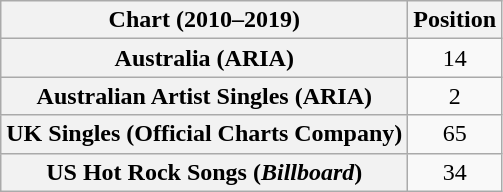<table class="wikitable sortable plainrowheaders" style="text-align:center">
<tr>
<th scope="col">Chart (2010–2019)</th>
<th scope="col">Position</th>
</tr>
<tr>
<th scope="row">Australia (ARIA)</th>
<td>14</td>
</tr>
<tr>
<th scope="row">Australian Artist Singles (ARIA)</th>
<td>2</td>
</tr>
<tr>
<th scope="row">UK Singles (Official Charts Company)</th>
<td>65</td>
</tr>
<tr>
<th scope="row">US Hot Rock Songs (<em>Billboard</em>)</th>
<td>34</td>
</tr>
</table>
